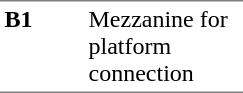<table border=0 cellspacing=0 cellpadding=3>
<tr>
<td style="border-bottom:solid 1px gray;border-top:solid 1px gray;" width=50 valign=top><strong>B1</strong></td>
<td style="border-top:solid 1px gray;border-bottom:solid 1px gray;" width=100 valign=top>Mezzanine for platform connection</td>
</tr>
</table>
